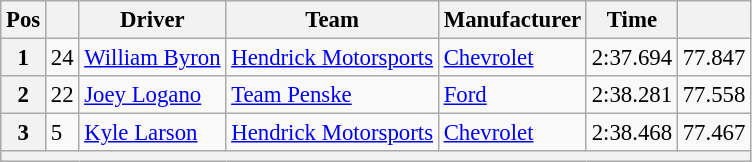<table class="wikitable" style="font-size:95%">
<tr>
<th>Pos</th>
<th></th>
<th>Driver</th>
<th>Team</th>
<th>Manufacturer</th>
<th>Time</th>
<th></th>
</tr>
<tr>
<th>1</th>
<td>24</td>
<td><a href='#'>William Byron</a></td>
<td><a href='#'>Hendrick Motorsports</a></td>
<td><a href='#'>Chevrolet</a></td>
<td>2:37.694</td>
<td>77.847</td>
</tr>
<tr>
<th>2</th>
<td>22</td>
<td><a href='#'>Joey Logano</a></td>
<td><a href='#'>Team Penske</a></td>
<td><a href='#'>Ford</a></td>
<td>2:38.281</td>
<td>77.558</td>
</tr>
<tr>
<th>3</th>
<td>5</td>
<td><a href='#'>Kyle Larson</a></td>
<td><a href='#'>Hendrick Motorsports</a></td>
<td><a href='#'>Chevrolet</a></td>
<td>2:38.468</td>
<td>77.467</td>
</tr>
<tr>
<th colspan="7"></th>
</tr>
</table>
